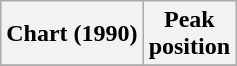<table class="wikitable">
<tr>
<th>Chart (1990)</th>
<th>Peak<br>position</th>
</tr>
<tr>
</tr>
</table>
